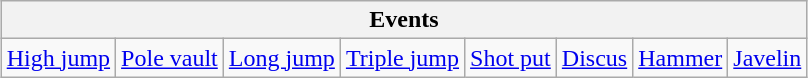<table class="wikitable" style="margin: 1em auto 1em auto">
<tr>
<th colspan=11>Events</th>
</tr>
<tr>
<td><a href='#'>High jump</a></td>
<td><a href='#'>Pole vault</a></td>
<td><a href='#'>Long jump</a></td>
<td><a href='#'>Triple jump</a></td>
<td><a href='#'>Shot put</a></td>
<td><a href='#'>Discus</a></td>
<td><a href='#'>Hammer</a></td>
<td><a href='#'>Javelin</a></td>
</tr>
</table>
